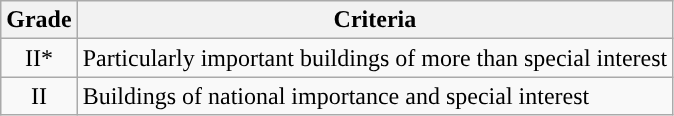<table class="wikitable">
<tr>
<th>Grade</th>
<th>Criteria</th>
</tr>
<tr>
<td align="center" >II*</td>
<td>Particularly important buildings of more than special interest</td>
</tr>
<tr>
<td align="center" >II</td>
<td>Buildings of national importance and special interest</td>
</tr>
</table>
